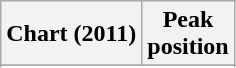<table class="wikitable plainrowheaders sortable" style="text-align:center">
<tr>
<th scope="col">Chart (2011)</th>
<th scope="col">Peak<br> position</th>
</tr>
<tr>
</tr>
<tr>
</tr>
<tr>
</tr>
</table>
